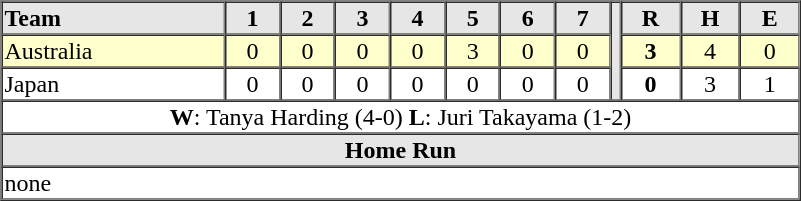<table border=1 cellspacing=0 width=534 style="margin-left:3em;">
<tr style="text-align:center; background-color:#e6e6e6;">
<th align=left width=28%>Team</th>
<th width=33>1</th>
<th width=33>2</th>
<th width=33>3</th>
<th width=33>4</th>
<th width=33>5</th>
<th width=33>6</th>
<th width=33>7</th>
<th rowspan="3" width=3></th>
<th width=36>R</th>
<th width=36>H</th>
<th width=36>E</th>
</tr>
<tr style="text-align:center;" bgcolor="#ffffcc">
<td align=left> Australia</td>
<td>0</td>
<td>0</td>
<td>0</td>
<td>0</td>
<td>3</td>
<td>0</td>
<td>0</td>
<td><strong>3</strong></td>
<td>4</td>
<td>0</td>
</tr>
<tr style="text-align:center;">
<td align=left> Japan</td>
<td>0</td>
<td>0</td>
<td>0</td>
<td>0</td>
<td>0</td>
<td>0</td>
<td>0</td>
<td><strong>0</strong></td>
<td>3</td>
<td>1</td>
</tr>
<tr style="text-align:center;">
<td colspan=14><strong>W</strong>: Tanya Harding (4-0) <strong>L</strong>: Juri Takayama (1-2)</td>
</tr>
<tr style="text-align:center; background-color:#e6e6e6;">
<th colspan=12>Home Run</th>
</tr>
<tr style="text-align:left;">
<td colspan=12>none</td>
</tr>
</table>
